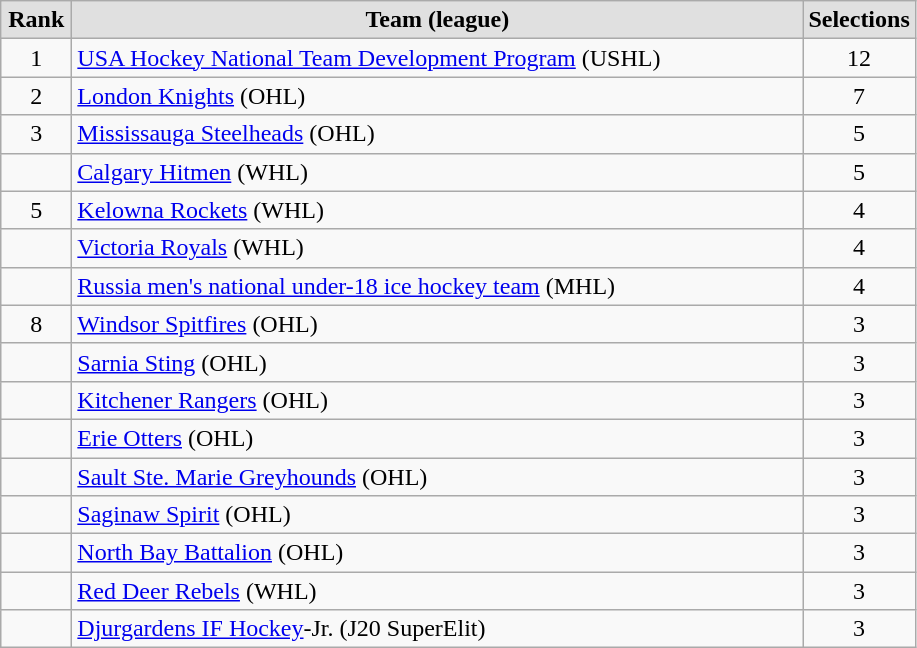<table class="wikitable" style="text-align: center">
<tr>
<th style="background:#e0e0e0; width:2.5em;">Rank</th>
<th style="background:#e0e0e0; width:30em;">Team (league)</th>
<th style="background:#e0e0e0; width:4em;">Selections</th>
</tr>
<tr>
<td>1</td>
<td style="text-align:left;"> <a href='#'>USA Hockey National Team Development Program</a> (USHL)</td>
<td>12</td>
</tr>
<tr>
<td>2</td>
<td style="text-align:left;"> <a href='#'>London Knights</a> (OHL)</td>
<td>7</td>
</tr>
<tr>
<td>3</td>
<td style="text-align:left;"> <a href='#'>Mississauga Steelheads</a> (OHL)</td>
<td>5</td>
</tr>
<tr>
<td></td>
<td style="text-align:left;"> <a href='#'>Calgary Hitmen</a> (WHL)</td>
<td>5</td>
</tr>
<tr>
<td>5</td>
<td style="text-align:left;"> <a href='#'>Kelowna Rockets</a> (WHL)</td>
<td>4</td>
</tr>
<tr>
<td></td>
<td style="text-align:left;"> <a href='#'>Victoria Royals</a> (WHL)</td>
<td>4</td>
</tr>
<tr>
<td></td>
<td style="text-align:left;"> <a href='#'>Russia men's national under-18 ice hockey team</a> (MHL)</td>
<td>4</td>
</tr>
<tr>
<td>8</td>
<td style="text-align:left;"> <a href='#'>Windsor Spitfires</a> (OHL)</td>
<td>3</td>
</tr>
<tr>
<td></td>
<td style="text-align:left;"> <a href='#'>Sarnia Sting</a> (OHL)</td>
<td>3</td>
</tr>
<tr>
<td></td>
<td style="text-align:left;"> <a href='#'>Kitchener Rangers</a> (OHL)</td>
<td>3</td>
</tr>
<tr>
<td></td>
<td style="text-align:left;"> <a href='#'>Erie Otters</a> (OHL)</td>
<td>3</td>
</tr>
<tr>
<td></td>
<td style="text-align:left;"> <a href='#'>Sault Ste. Marie Greyhounds</a> (OHL)</td>
<td>3</td>
</tr>
<tr>
<td></td>
<td style="text-align:left;"> <a href='#'>Saginaw Spirit</a> (OHL)</td>
<td>3</td>
</tr>
<tr>
<td></td>
<td style="text-align:left;"> <a href='#'>North Bay Battalion</a> (OHL)</td>
<td>3</td>
</tr>
<tr>
<td></td>
<td style="text-align:left;"> <a href='#'>Red Deer Rebels</a> (WHL)</td>
<td>3</td>
</tr>
<tr>
<td></td>
<td style="text-align:left;"> <a href='#'>Djurgardens IF Hockey</a>-Jr. (J20 SuperElit)</td>
<td>3</td>
</tr>
</table>
